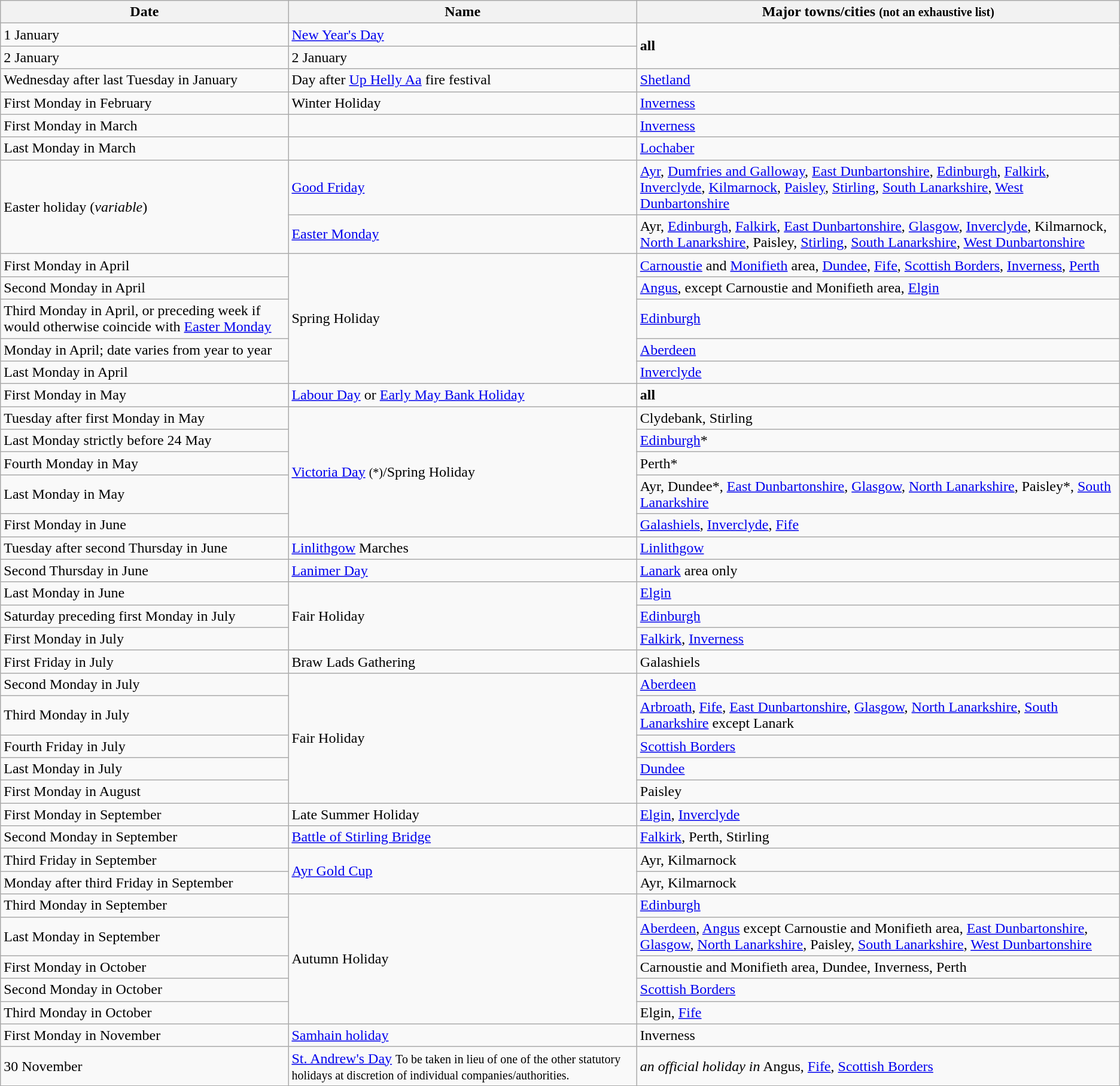<table class="wikitable">
<tr Local holidays in Scotland>
<th scope="col">Date</th>
<th scope="col">Name</th>
<th scope="col">Major towns/cities <small>(not an exhaustive list)</small></th>
</tr>
<tr>
<td>1 January</td>
<td><a href='#'>New Year's Day</a></td>
<td rowspan="2"><strong>all</strong></td>
</tr>
<tr>
<td>2 January</td>
<td>2 January</td>
</tr>
<tr>
<td>Wednesday after last Tuesday in January</td>
<td>Day after <a href='#'>Up Helly Aa</a> fire festival</td>
<td><a href='#'>Shetland</a></td>
</tr>
<tr>
<td>First Monday in February</td>
<td>Winter Holiday</td>
<td><a href='#'>Inverness</a></td>
</tr>
<tr>
<td>First Monday in March</td>
<td></td>
<td><a href='#'>Inverness</a></td>
</tr>
<tr>
<td>Last Monday in March</td>
<td></td>
<td><a href='#'>Lochaber</a></td>
</tr>
<tr>
<td rowspan="2">Easter holiday (<em>variable</em>)</td>
<td><a href='#'>Good Friday</a></td>
<td><a href='#'>Ayr</a>, <a href='#'>Dumfries and Galloway</a>, <a href='#'>East Dunbartonshire</a>, <a href='#'>Edinburgh</a>, <a href='#'>Falkirk</a>, <a href='#'>Inverclyde</a>, <a href='#'>Kilmarnock</a>, <a href='#'>Paisley</a>, <a href='#'>Stirling</a>, <a href='#'>South Lanarkshire</a>, <a href='#'>West Dunbartonshire</a></td>
</tr>
<tr>
<td><a href='#'>Easter Monday</a></td>
<td>Ayr, <a href='#'>Edinburgh</a>, <a href='#'>Falkirk</a>, <a href='#'>East Dunbartonshire</a>, <a href='#'>Glasgow</a>, <a href='#'>Inverclyde</a>, Kilmarnock, <a href='#'>North Lanarkshire</a>, Paisley, <a href='#'>Stirling</a>, <a href='#'>South Lanarkshire</a>, <a href='#'>West Dunbartonshire</a></td>
</tr>
<tr>
<td>First Monday in April</td>
<td rowspan="5">Spring Holiday</td>
<td><a href='#'>Carnoustie</a> and <a href='#'>Monifieth</a> area, <a href='#'>Dundee</a>, <a href='#'>Fife</a>, <a href='#'>Scottish Borders</a>, <a href='#'>Inverness</a>, <a href='#'>Perth</a></td>
</tr>
<tr>
<td>Second Monday in April</td>
<td><a href='#'>Angus</a>, except Carnoustie and Monifieth area, <a href='#'>Elgin</a></td>
</tr>
<tr>
<td>Third Monday in April, or preceding week if would otherwise coincide with <a href='#'>Easter Monday</a></td>
<td><a href='#'>Edinburgh</a></td>
</tr>
<tr>
<td>Monday in April; date varies from year to year</td>
<td><a href='#'>Aberdeen</a></td>
</tr>
<tr>
<td>Last Monday in April</td>
<td><a href='#'>Inverclyde</a></td>
</tr>
<tr>
<td>First Monday in May</td>
<td><a href='#'>Labour Day</a> or <a href='#'>Early May Bank Holiday</a></td>
<td><strong>all</strong></td>
</tr>
<tr>
<td>Tuesday after first Monday in May</td>
<td rowspan="5"><a href='#'>Victoria Day</a> <small>(*)</small>/Spring Holiday</td>
<td>Clydebank, Stirling</td>
</tr>
<tr>
<td>Last Monday strictly before 24 May</td>
<td><a href='#'>Edinburgh</a>*</td>
</tr>
<tr>
<td>Fourth Monday in May</td>
<td>Perth*</td>
</tr>
<tr>
<td>Last Monday in May</td>
<td>Ayr, Dundee*, <a href='#'>East Dunbartonshire</a>, <a href='#'>Glasgow</a>, <a href='#'>North Lanarkshire</a>, Paisley*, <a href='#'>South Lanarkshire</a></td>
</tr>
<tr>
<td>First Monday in June</td>
<td><a href='#'>Galashiels</a>, <a href='#'>Inverclyde</a>, <a href='#'>Fife</a></td>
</tr>
<tr>
<td>Tuesday after second Thursday in June</td>
<td><a href='#'>Linlithgow</a> Marches</td>
<td><a href='#'>Linlithgow</a></td>
</tr>
<tr>
<td>Second Thursday in June</td>
<td><a href='#'>Lanimer Day</a></td>
<td><a href='#'>Lanark</a> area only</td>
</tr>
<tr>
<td>Last Monday in June</td>
<td rowspan="3">Fair Holiday</td>
<td><a href='#'>Elgin</a></td>
</tr>
<tr>
<td>Saturday preceding first Monday in July</td>
<td><a href='#'>Edinburgh</a></td>
</tr>
<tr>
<td>First Monday in July</td>
<td><a href='#'>Falkirk</a>, <a href='#'>Inverness</a></td>
</tr>
<tr>
<td>First Friday in July</td>
<td>Braw Lads Gathering</td>
<td>Galashiels</td>
</tr>
<tr>
<td>Second Monday in July</td>
<td rowspan="5">Fair Holiday</td>
<td><a href='#'>Aberdeen</a></td>
</tr>
<tr>
<td>Third Monday in July</td>
<td><a href='#'>Arbroath</a>, <a href='#'>Fife</a>, <a href='#'>East Dunbartonshire</a>, <a href='#'>Glasgow</a>, <a href='#'>North Lanarkshire</a>, <a href='#'>South Lanarkshire</a> except Lanark</td>
</tr>
<tr>
<td>Fourth Friday in July</td>
<td><a href='#'>Scottish Borders</a></td>
</tr>
<tr>
<td>Last Monday in July</td>
<td><a href='#'>Dundee</a></td>
</tr>
<tr>
<td>First Monday in August</td>
<td>Paisley</td>
</tr>
<tr>
<td>First Monday in September</td>
<td>Late Summer Holiday</td>
<td><a href='#'>Elgin</a>, <a href='#'>Inverclyde</a></td>
</tr>
<tr>
<td>Second Monday in September</td>
<td><a href='#'>Battle of Stirling Bridge</a></td>
<td><a href='#'>Falkirk</a>, Perth, Stirling</td>
</tr>
<tr>
<td>Third Friday in September</td>
<td rowspan="2"><a href='#'>Ayr Gold Cup</a></td>
<td>Ayr, Kilmarnock</td>
</tr>
<tr>
<td>Monday after third Friday in September</td>
<td>Ayr, Kilmarnock</td>
</tr>
<tr>
<td>Third Monday in September</td>
<td rowspan="5">Autumn Holiday</td>
<td><a href='#'>Edinburgh</a></td>
</tr>
<tr>
<td>Last Monday in September</td>
<td><a href='#'>Aberdeen</a>, <a href='#'>Angus</a> except Carnoustie and Monifieth area, <a href='#'>East Dunbartonshire</a>, <a href='#'>Glasgow</a>, <a href='#'>North Lanarkshire</a>, Paisley, <a href='#'>South Lanarkshire</a>, <a href='#'>West Dunbartonshire</a></td>
</tr>
<tr>
<td>First Monday in October</td>
<td>Carnoustie and Monifieth area, Dundee, Inverness, Perth</td>
</tr>
<tr>
<td>Second Monday in October</td>
<td><a href='#'>Scottish Borders</a></td>
</tr>
<tr>
<td>Third Monday in October</td>
<td>Elgin, <a href='#'>Fife</a></td>
</tr>
<tr>
<td>First Monday in November</td>
<td><a href='#'>Samhain holiday</a></td>
<td>Inverness</td>
</tr>
<tr>
<td>30 November</td>
<td><a href='#'>St. Andrew's Day</a> <small>To be taken in lieu of one of the other statutory holidays at discretion of individual companies/authorities.</small></td>
<td><em>an official holiday in</em> Angus, <a href='#'>Fife</a>, <a href='#'>Scottish Borders</a></td>
</tr>
</table>
